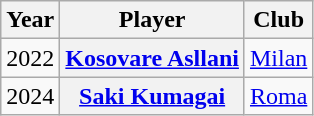<table class="sortable wikitable plainrowheaders">
<tr>
<th scope="col">Year</th>
<th scope="col">Player</th>
<th scope="col">Club</th>
</tr>
<tr>
<td align="center">2022</td>
<th scope="row"> <a href='#'>Kosovare Asllani</a></th>
<td> <a href='#'>Milan</a></td>
</tr>
<tr>
<td align="center">2024</td>
<th scope="row"> <a href='#'>Saki Kumagai</a></th>
<td> <a href='#'>Roma</a></td>
</tr>
</table>
